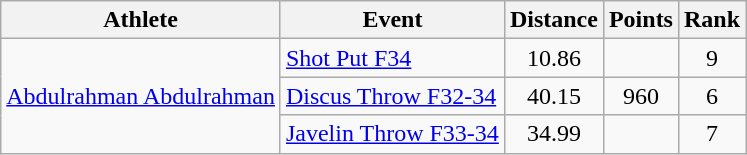<table class="wikitable">
<tr>
<th>Athlete</th>
<th>Event</th>
<th>Distance</th>
<th>Points</th>
<th>Rank</th>
</tr>
<tr align=center>
<td align=left rowspan=3><a href='#'>Abdulrahman Abdulrahman</a></td>
<td align=left><a href='#'>Shot Put F34</a></td>
<td>10.86</td>
<td></td>
<td>9</td>
</tr>
<tr align=center>
<td align=left><a href='#'>Discus Throw F32-34</a></td>
<td>40.15</td>
<td>960</td>
<td>6</td>
</tr>
<tr align=center>
<td align=left><a href='#'>Javelin Throw F33-34</a></td>
<td>34.99</td>
<td></td>
<td>7</td>
</tr>
</table>
